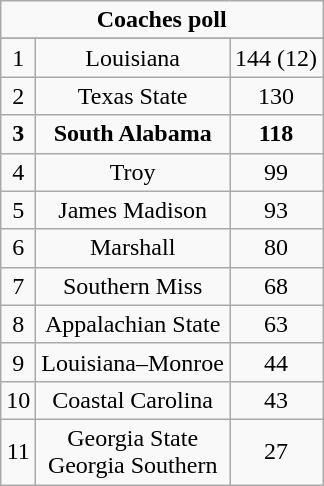<table class="wikitable">
<tr align="center">
<td align="center" Colspan="3"><strong>Coaches poll</strong></td>
</tr>
<tr align="center">
</tr>
<tr align="center">
<td>1</td>
<td>Louisiana</td>
<td>144 (12)</td>
</tr>
<tr align="center">
<td>2</td>
<td>Texas State</td>
<td>130</td>
</tr>
<tr align="center">
<td><strong>3</strong></td>
<td><strong>South Alabama</strong></td>
<td><strong>118</strong></td>
</tr>
<tr align="center">
<td>4</td>
<td>Troy</td>
<td>99</td>
</tr>
<tr align="center">
<td>5</td>
<td>James Madison</td>
<td>93</td>
</tr>
<tr align="center">
<td>6</td>
<td>Marshall</td>
<td>80</td>
</tr>
<tr align="center">
<td>7</td>
<td>Southern Miss</td>
<td>68</td>
</tr>
<tr align="center">
<td>8</td>
<td>Appalachian State</td>
<td>63</td>
</tr>
<tr align="center">
<td>9</td>
<td>Louisiana–Monroe</td>
<td>44</td>
</tr>
<tr align="center">
<td>10</td>
<td>Coastal Carolina</td>
<td>43</td>
</tr>
<tr align="center">
<td rowspan=2>11</td>
<td rowspan=2>Georgia State<br>Georgia Southern</td>
<td rowspan=2>27</td>
</tr>
</table>
